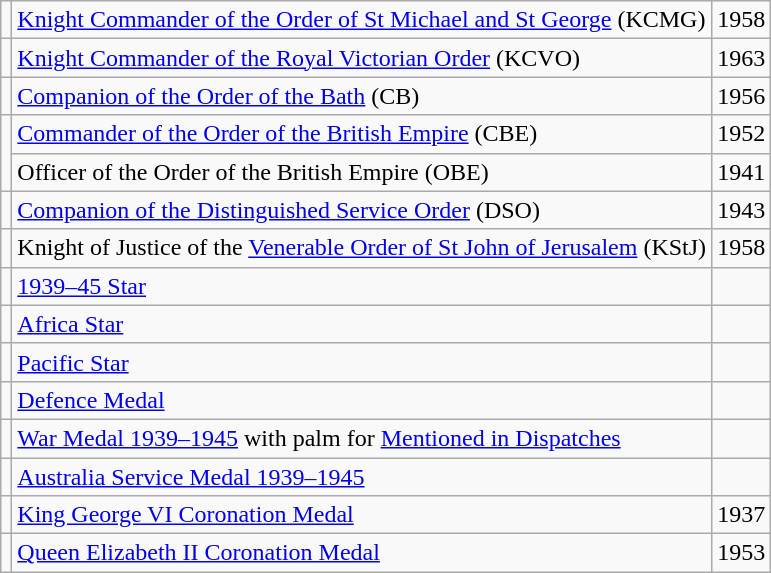<table class="wikitable">
<tr>
<td></td>
<td><a href='#'>Knight Commander of the Order of St Michael and St George</a> (KCMG)</td>
<td>1958</td>
</tr>
<tr>
<td></td>
<td><a href='#'>Knight Commander of the Royal Victorian Order</a> (KCVO)</td>
<td>1963</td>
</tr>
<tr>
<td></td>
<td><a href='#'>Companion of the Order of the Bath</a> (CB)</td>
<td>1956</td>
</tr>
<tr>
<td rowspan=2></td>
<td><a href='#'>Commander of the Order of the British Empire</a> (CBE)</td>
<td>1952</td>
</tr>
<tr>
<td>Officer of the Order of the British Empire (OBE)</td>
<td>1941</td>
</tr>
<tr>
<td></td>
<td><a href='#'>Companion of the Distinguished Service Order</a> (DSO)</td>
<td>1943</td>
</tr>
<tr>
<td></td>
<td>Knight of Justice of the <a href='#'>Venerable Order of St John of Jerusalem</a> (KStJ)</td>
<td>1958</td>
</tr>
<tr>
<td></td>
<td><a href='#'>1939–45 Star</a></td>
<td></td>
</tr>
<tr>
<td></td>
<td><a href='#'>Africa Star</a></td>
<td></td>
</tr>
<tr>
<td></td>
<td><a href='#'>Pacific Star</a></td>
<td></td>
</tr>
<tr>
<td></td>
<td><a href='#'>Defence Medal</a></td>
<td></td>
</tr>
<tr>
<td></td>
<td><a href='#'>War Medal 1939–1945</a> with palm for <a href='#'>Mentioned in Dispatches</a></td>
<td></td>
</tr>
<tr>
<td></td>
<td><a href='#'>Australia Service Medal 1939–1945</a></td>
<td></td>
</tr>
<tr>
<td></td>
<td><a href='#'>King George VI Coronation Medal</a></td>
<td>1937</td>
</tr>
<tr>
<td></td>
<td><a href='#'>Queen Elizabeth II Coronation Medal</a></td>
<td>1953</td>
</tr>
</table>
